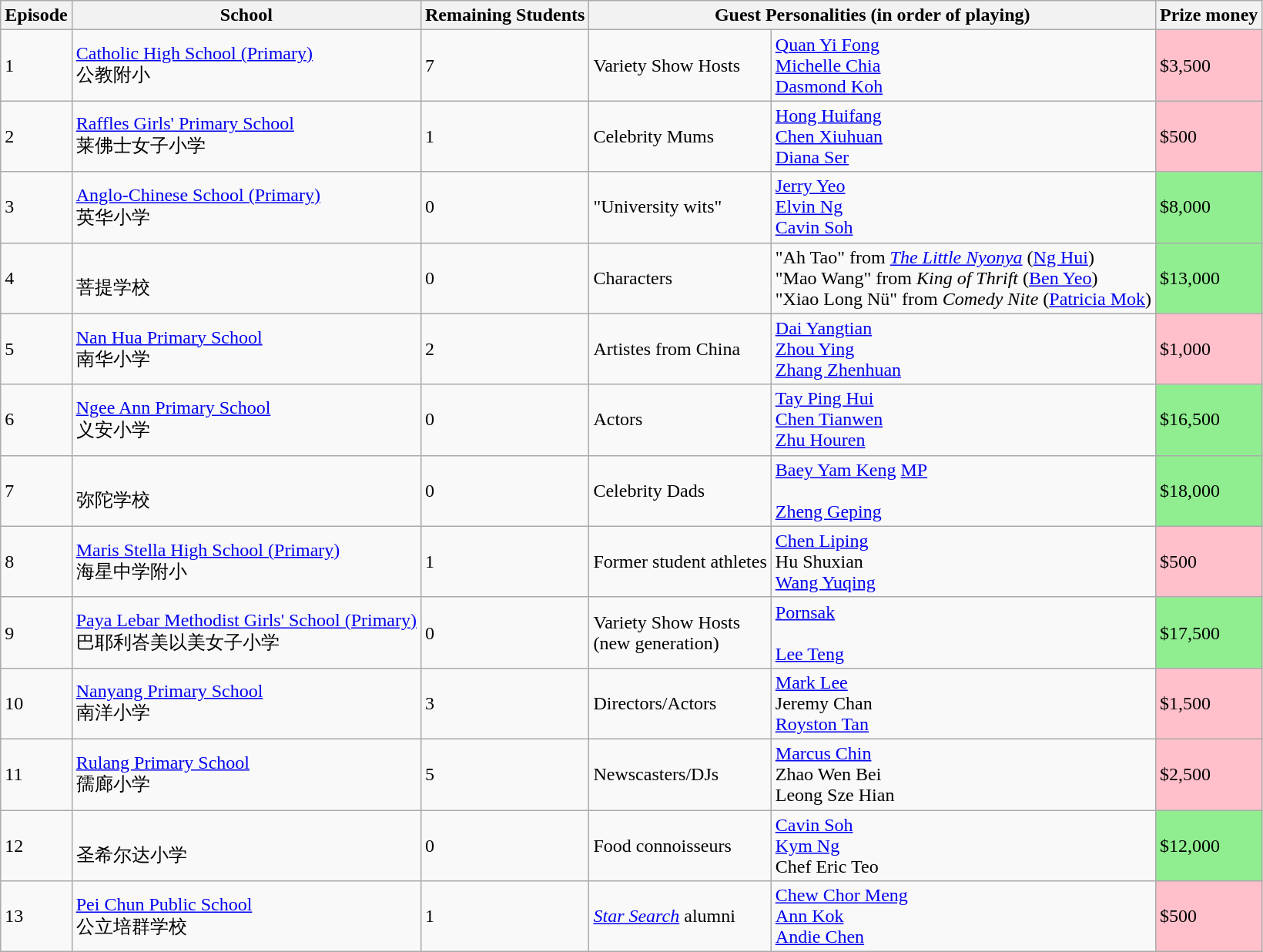<table class="wikitable">
<tr>
<th>Episode</th>
<th>School</th>
<th>Remaining Students</th>
<th colspan="2">Guest Personalities (in order of playing)</th>
<th>Prize money</th>
</tr>
<tr>
<td>1</td>
<td><a href='#'>Catholic High School (Primary)</a> <br> 公教附小</td>
<td>7</td>
<td>Variety Show Hosts</td>
<td><a href='#'>Quan Yi Fong</a><br><a href='#'>Michelle Chia</a><br><a href='#'>Dasmond Koh</a></td>
<td style="background:pink;">$3,500</td>
</tr>
<tr>
<td>2</td>
<td><a href='#'>Raffles Girls' Primary School</a> <br> 莱佛士女子小学</td>
<td>1</td>
<td>Celebrity Mums</td>
<td><a href='#'>Hong Huifang</a><br><a href='#'>Chen Xiuhuan</a><br><a href='#'>Diana Ser</a></td>
<td style="background:pink;">$500</td>
</tr>
<tr>
<td>3</td>
<td><a href='#'>Anglo-Chinese School (Primary)</a> <br> 英华小学</td>
<td>0</td>
<td>"University wits"</td>
<td><a href='#'>Jerry Yeo</a><br><a href='#'>Elvin Ng</a><br><a href='#'>Cavin Soh</a></td>
<td style="background:lightgreen;">$8,000</td>
</tr>
<tr>
<td>4</td>
<td> <br> 菩提学校</td>
<td>0</td>
<td>Characters</td>
<td>"Ah Tao" from <em><a href='#'>The Little Nyonya</a></em> (<a href='#'>Ng Hui</a>)<br>"Mao Wang" from <em>King of Thrift</em> (<a href='#'>Ben Yeo</a>)<br>"Xiao Long Nü" from <em>Comedy Nite</em> (<a href='#'>Patricia Mok</a>)</td>
<td style="background:lightgreen;">$13,000</td>
</tr>
<tr>
<td>5</td>
<td><a href='#'>Nan Hua Primary School</a> <br> 南华小学</td>
<td>2</td>
<td>Artistes from China</td>
<td><a href='#'>Dai Yangtian</a><br><a href='#'>Zhou Ying</a><br><a href='#'>Zhang Zhenhuan</a></td>
<td style="background:pink;">$1,000</td>
</tr>
<tr>
<td>6</td>
<td><a href='#'>Ngee Ann Primary School</a> <br> 义安小学</td>
<td>0</td>
<td>Actors</td>
<td><a href='#'>Tay Ping Hui</a><br><a href='#'>Chen Tianwen</a><br><a href='#'>Zhu Houren</a></td>
<td style="background:lightgreen;">$16,500</td>
</tr>
<tr>
<td>7</td>
<td> <br> 弥陀学校</td>
<td>0</td>
<td>Celebrity Dads</td>
<td><a href='#'>Baey Yam Keng</a> <a href='#'>MP</a><br><br><a href='#'>Zheng Geping</a></td>
<td style="background:lightgreen;">$18,000</td>
</tr>
<tr>
<td>8</td>
<td><a href='#'>Maris Stella High School (Primary)</a> <br> 海星中学附小</td>
<td>1</td>
<td>Former student athletes</td>
<td><a href='#'>Chen Liping</a><br>Hu Shuxian<br><a href='#'>Wang Yuqing</a></td>
<td style="background:pink;">$500</td>
</tr>
<tr>
<td>9</td>
<td><a href='#'>Paya Lebar Methodist Girls' School (Primary)</a> <br> 巴耶利峇美以美女子小学</td>
<td>0</td>
<td>Variety Show Hosts<br>(new generation)</td>
<td><a href='#'>Pornsak</a><br><br><a href='#'>Lee Teng</a></td>
<td style="background:lightgreen;">$17,500</td>
</tr>
<tr>
<td>10</td>
<td><a href='#'>Nanyang Primary School</a> <br> 南洋小学</td>
<td>3</td>
<td>Directors/Actors</td>
<td><a href='#'>Mark Lee</a><br>Jeremy Chan<br><a href='#'>Royston Tan</a></td>
<td style="background:pink;">$1,500</td>
</tr>
<tr>
<td>11</td>
<td><a href='#'>Rulang Primary School</a> <br> 孺廊小学</td>
<td>5</td>
<td>Newscasters/DJs</td>
<td><a href='#'>Marcus Chin</a><br>Zhao Wen Bei<br>Leong Sze Hian</td>
<td style="background:pink;">$2,500</td>
</tr>
<tr>
<td>12</td>
<td> <br> 圣希尔达小学</td>
<td>0</td>
<td>Food connoisseurs</td>
<td><a href='#'>Cavin Soh</a><br><a href='#'>Kym Ng</a><br>Chef Eric Teo</td>
<td style="background:lightgreen;">$12,000</td>
</tr>
<tr>
<td>13</td>
<td><a href='#'>Pei Chun Public School</a> <br> 公立培群学校</td>
<td>1</td>
<td><em><a href='#'>Star Search</a></em> alumni</td>
<td><a href='#'>Chew Chor Meng</a><br><a href='#'>Ann Kok</a><br><a href='#'>Andie Chen</a></td>
<td style="background:pink;">$500</td>
</tr>
</table>
